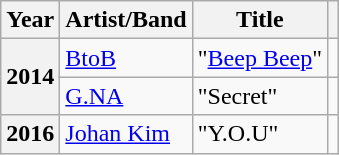<table class="wikitable plainrowheaders sortable">
<tr>
<th scope="col">Year</th>
<th scope="col">Artist/Band</th>
<th scope="col">Title</th>
<th scope="col"></th>
</tr>
<tr>
<th scope="row" rowspan="2">2014</th>
<td><a href='#'>BtoB</a></td>
<td>"<a href='#'>Beep Beep</a>"</td>
<td></td>
</tr>
<tr>
<td><a href='#'>G.NA</a></td>
<td>"Secret"</td>
<td></td>
</tr>
<tr>
<th scope="row">2016</th>
<td><a href='#'>Johan Kim</a></td>
<td>"Y.O.U"</td>
<td></td>
</tr>
</table>
